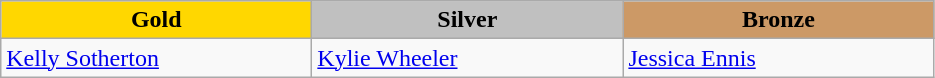<table class="wikitable" style="text-align:left">
<tr align="center">
<td width=200 bgcolor=gold><strong>Gold</strong></td>
<td width=200 bgcolor=silver><strong>Silver</strong></td>
<td width=200 bgcolor=CC9966><strong>Bronze</strong></td>
</tr>
<tr>
<td><a href='#'>Kelly Sotherton</a><br><em></em></td>
<td><a href='#'>Kylie Wheeler</a><br><em></em></td>
<td><a href='#'>Jessica Ennis</a><br><em></em></td>
</tr>
</table>
